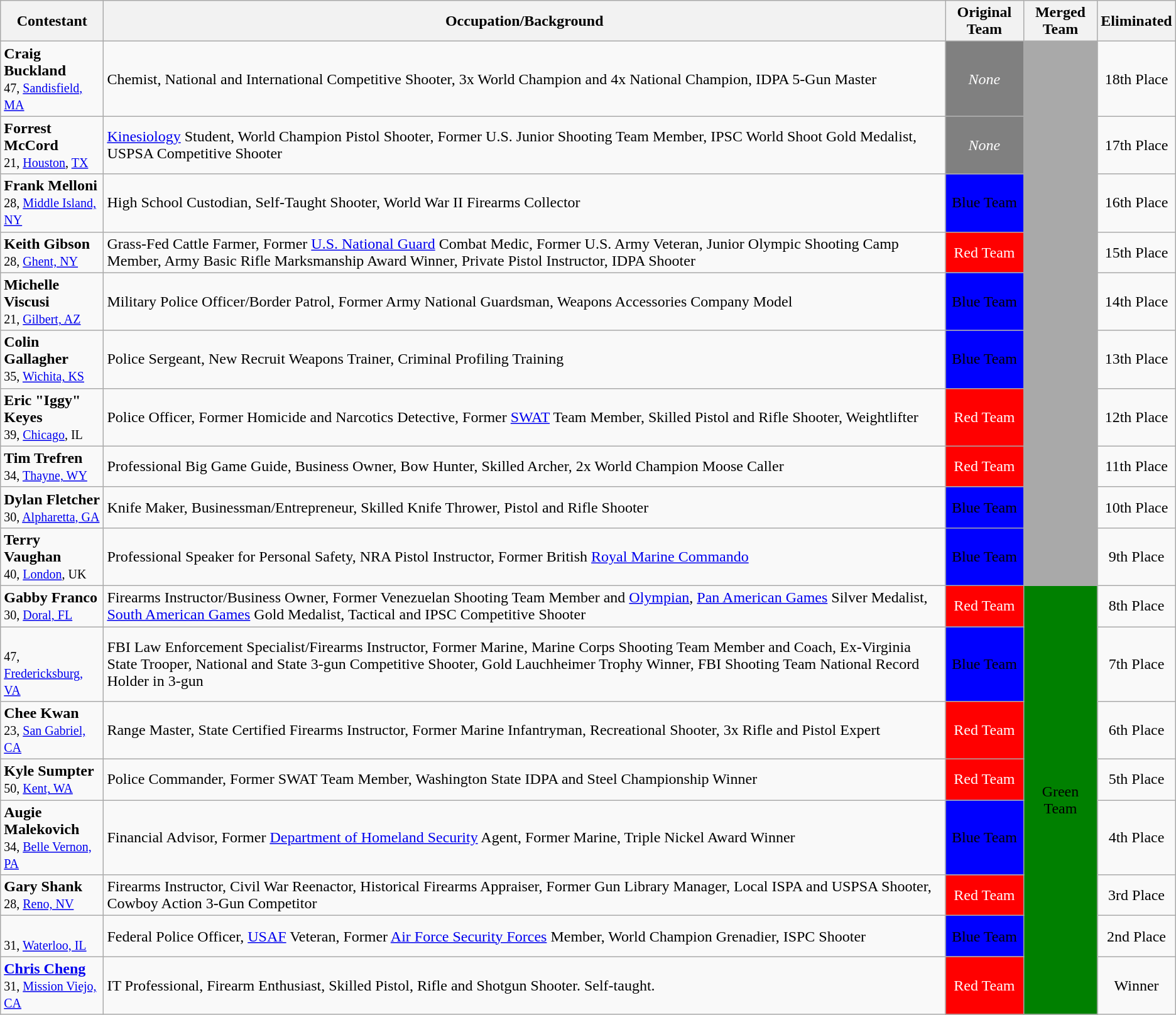<table class="wikitable">
<tr>
<th>Contestant</th>
<th>Occupation/Background</th>
<th>Original Team</th>
<th>Merged Team</th>
<th>Eliminated</th>
</tr>
<tr>
<td><strong>Craig Buckland</strong><br><small>47, <a href='#'>Sandisfield, MA</a></small></td>
<td>Chemist, National and International Competitive Shooter, 3x World Champion and 4x National Champion, IDPA 5-Gun Master</td>
<td style="text-align:center; background-color:grey; color:white;"><em>None</em></td>
<td bgcolor="darkgray" rowspan=10></td>
<td align="center">18th Place</td>
</tr>
<tr>
<td><strong>Forrest McCord</strong><br><small>21, <a href='#'>Houston</a>, <a href='#'>TX</a></small></td>
<td><a href='#'>Kinesiology</a> Student, World Champion Pistol Shooter, Former U.S. Junior Shooting Team Member, IPSC World Shoot Gold Medalist, USPSA Competitive Shooter</td>
<td style="text-align:center; background-color:grey; color:white;"><em>None</em></td>
<td align="center">17th Place</td>
</tr>
<tr>
<td><strong>Frank Melloni</strong><br><small>28, <a href='#'>Middle Island, NY</a></small></td>
<td>High School Custodian, Self-Taught Shooter, World War II Firearms Collector</td>
<td bgcolor="blue" align="center"><span>Blue Team</span></td>
<td align="center">16th Place</td>
</tr>
<tr>
<td><strong>Keith Gibson</strong><br><small>28, <a href='#'>Ghent, NY</a></small></td>
<td>Grass-Fed Cattle Farmer, Former <a href='#'>U.S. National Guard</a> Combat Medic, Former U.S. Army Veteran, Junior Olympic Shooting Camp Member, Army Basic Rifle Marksmanship Award Winner, Private Pistol Instructor, IDPA Shooter</td>
<td style="text-align:center; background-color:red; color:white;">Red Team</td>
<td align="center">15th Place</td>
</tr>
<tr>
<td><strong>Michelle Viscusi</strong><br><small>21, <a href='#'>Gilbert, AZ</a></small></td>
<td>Military Police Officer/Border Patrol, Former Army National Guardsman, Weapons Accessories Company Model</td>
<td bgcolor="blue" align="center"><span>Blue Team</span></td>
<td align="center">14th Place</td>
</tr>
<tr>
<td><strong>Colin Gallagher</strong><br><small>35, <a href='#'>Wichita, KS</a></small></td>
<td>Police Sergeant, New Recruit Weapons Trainer, Criminal Profiling Training</td>
<td bgcolor="blue" align="center"><span>Blue Team</span></td>
<td align="center">13th Place</td>
</tr>
<tr>
<td><strong>Eric "Iggy" Keyes</strong><br><small>39, <a href='#'>Chicago</a>, IL</small></td>
<td>Police Officer, Former Homicide and Narcotics Detective, Former <a href='#'>SWAT</a> Team Member, Skilled Pistol and Rifle Shooter, Weightlifter</td>
<td style="text-align:center; background-color:red; color:white;">Red Team</td>
<td align="center">12th Place</td>
</tr>
<tr>
<td><strong>Tim Trefren</strong><br><small>34, <a href='#'>Thayne, WY</a></small></td>
<td>Professional Big Game Guide, Business Owner, Bow Hunter, Skilled Archer, 2x World Champion Moose Caller</td>
<td style="text-align:center; background-color:red; color:white;">Red Team</td>
<td align="center">11th Place</td>
</tr>
<tr>
<td><strong>Dylan Fletcher</strong><br><small>30, <a href='#'>Alpharetta, GA</a></small></td>
<td>Knife Maker, Businessman/Entrepreneur, Skilled Knife Thrower, Pistol and Rifle Shooter</td>
<td bgcolor="blue" align="center"><span>Blue Team</span></td>
<td align="center">10th Place</td>
</tr>
<tr>
<td><strong>Terry Vaughan</strong><br><small>40, <a href='#'>London</a>, UK</small></td>
<td>Professional Speaker for Personal Safety, NRA Pistol Instructor, Former British <a href='#'>Royal Marine Commando</a></td>
<td bgcolor="blue" align="center"><span>Blue Team</span></td>
<td align="center">9th Place</td>
</tr>
<tr>
<td><strong>Gabby Franco</strong><br><small>30, <a href='#'>Doral, FL</a></small></td>
<td>Firearms Instructor/Business Owner, Former Venezuelan Shooting Team Member and <a href='#'>Olympian</a>, <a href='#'>Pan American Games</a> Silver Medalist, <a href='#'>South American Games</a> Gold Medalist, Tactical and IPSC Competitive Shooter</td>
<td style="text-align:center; background-color:red; color:white;">Red Team</td>
<td rowspan=8 bgcolor="green" align="center"><span>Green Team</span></td>
<td align="center">8th Place</td>
</tr>
<tr>
<td><br><small>47, <a href='#'>Fredericksburg, VA</a></small></td>
<td>FBI Law Enforcement Specialist/Firearms Instructor, Former Marine, Marine Corps Shooting Team Member and Coach, Ex-Virginia State Trooper, National and State 3-gun Competitive Shooter, Gold Lauchheimer Trophy Winner, FBI Shooting Team National Record Holder in 3-gun</td>
<td bgcolor="blue" align="center"><span>Blue Team</span></td>
<td align="center">7th Place</td>
</tr>
<tr>
<td><strong>Chee Kwan</strong><br><small>23, <a href='#'>San Gabriel, CA</a></small></td>
<td>Range Master, State Certified Firearms Instructor, Former Marine Infantryman, Recreational Shooter, 3x Rifle and Pistol Expert</td>
<td style="text-align:center; background-color:red; color:white;">Red Team</td>
<td align="center">6th Place</td>
</tr>
<tr>
<td><strong>Kyle Sumpter</strong><br><small>50, <a href='#'>Kent, WA</a></small></td>
<td>Police Commander, Former SWAT Team Member, Washington State IDPA and Steel Championship Winner</td>
<td style="text-align:center; background-color:red; color:white;">Red Team</td>
<td align="center">5th Place</td>
</tr>
<tr>
<td><strong>Augie Malekovich</strong><br><small>34, <a href='#'>Belle Vernon, PA</a></small></td>
<td>Financial Advisor, Former <a href='#'>Department of Homeland Security</a> Agent, Former Marine, Triple Nickel Award Winner</td>
<td bgcolor="blue" align="center"><span>Blue Team</span></td>
<td align="center">4th Place</td>
</tr>
<tr>
<td><strong>Gary Shank</strong><br><small>28, <a href='#'>Reno, NV</a></small></td>
<td>Firearms Instructor, Civil War Reenactor, Historical Firearms Appraiser, Former Gun Library Manager, Local ISPA and USPSA Shooter, Cowboy Action 3-Gun Competitor</td>
<td style="text-align:center; background-color:red; color:white;">Red Team</td>
<td align="center">3rd Place</td>
</tr>
<tr>
<td><br><small>31, <a href='#'>Waterloo, IL</a></small></td>
<td>Federal Police Officer, <a href='#'>USAF</a> Veteran, Former <a href='#'>Air Force Security Forces</a> Member, World Champion Grenadier, ISPC Shooter</td>
<td bgcolor="blue" align="center"><span>Blue Team</span></td>
<td align="center">2nd Place</td>
</tr>
<tr>
<td><strong><a href='#'>Chris Cheng</a></strong><br><small>31, <a href='#'>Mission Viejo, CA</a></small></td>
<td>IT Professional, Firearm Enthusiast, Skilled Pistol, Rifle and Shotgun Shooter. Self-taught.</td>
<td style="text-align:center; background-color:red; color:white;">Red Team</td>
<td align="center">Winner</td>
</tr>
</table>
